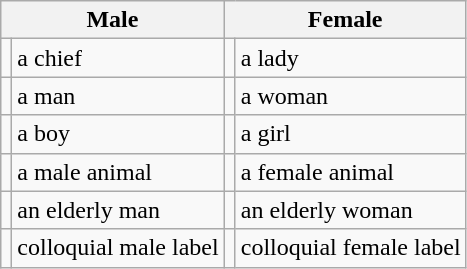<table class="wikitable">
<tr>
<th colspan=2>Male</th>
<th colspan=2>Female</th>
</tr>
<tr>
<td></td>
<td>a chief</td>
<td></td>
<td>a lady</td>
</tr>
<tr>
<td></td>
<td>a man</td>
<td></td>
<td>a woman</td>
</tr>
<tr>
<td></td>
<td>a boy</td>
<td></td>
<td>a girl</td>
</tr>
<tr>
<td></td>
<td>a male animal</td>
<td></td>
<td>a female animal</td>
</tr>
<tr>
<td></td>
<td>an elderly man</td>
<td></td>
<td>an elderly woman</td>
</tr>
<tr>
<td></td>
<td>colloquial male label</td>
<td></td>
<td>colloquial female label</td>
</tr>
</table>
